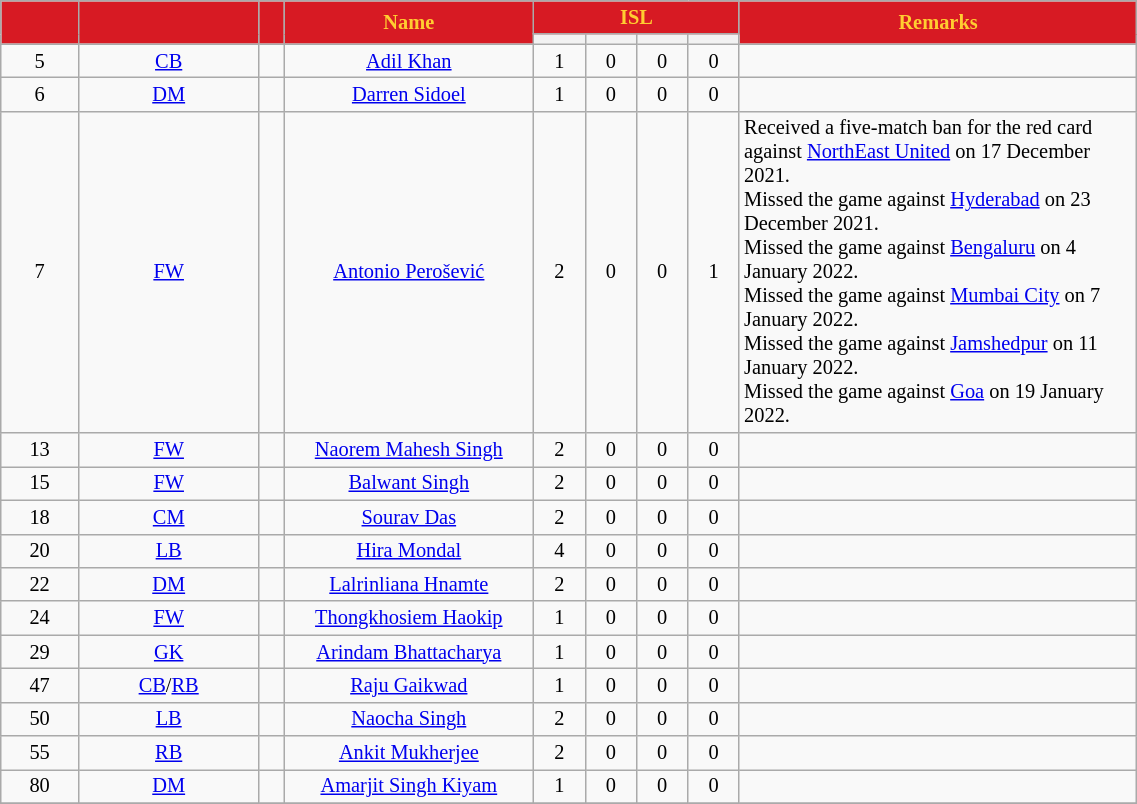<table class="wikitable sortable" style="text-align:center; font-size:85%; width:60%">
<tr>
<th style="background:#d71a23; color:#ffcd31; text-align:center;" rowspan="2"></th>
<th style="background:#d71a23; color:#ffcd31; text-align:center;" rowspan="2"></th>
<th style="background:#d71a23; color:#ffcd31; text-align:center;" rowspan="2"></th>
<th style="background:#d71a23; color:#ffcd31; text-align:center; width:22%;" rowspan="2">Name</th>
<th colspan="4" style="background:#d71a23; color:#ffcd31; text-align:center;">ISL</th>
<th style="background:#d71a23; color:#ffcd31; text-align:center; width:35%;" rowspan="2">Remarks</th>
</tr>
<tr>
<th></th>
<th></th>
<th></th>
<th></th>
</tr>
<tr>
<td>5</td>
<td><a href='#'>CB</a></td>
<td></td>
<td><a href='#'>Adil Khan</a></td>
<td>1</td>
<td>0</td>
<td>0</td>
<td>0</td>
<td></td>
</tr>
<tr>
<td>6</td>
<td><a href='#'>DM</a></td>
<td></td>
<td><a href='#'>Darren Sidoel</a></td>
<td>1</td>
<td>0</td>
<td>0</td>
<td>0</td>
<td></td>
</tr>
<tr>
<td>7</td>
<td><a href='#'>FW</a></td>
<td></td>
<td><a href='#'>Antonio Perošević</a></td>
<td>2</td>
<td>0</td>
<td>0</td>
<td>1</td>
<td align="left">Received a five-match ban for the red card against <a href='#'>NorthEast United</a> on 17 December 2021.<br>Missed the game against <a href='#'>Hyderabad</a> on 23 December 2021.<br>Missed the game against <a href='#'>Bengaluru</a> on 4 January 2022.<br>Missed the game against <a href='#'>Mumbai City</a> on 7 January 2022.<br>Missed the game against <a href='#'>Jamshedpur</a> on 11 January 2022.<br>Missed the game against <a href='#'>Goa</a> on 19 January 2022.</td>
</tr>
<tr>
<td>13</td>
<td><a href='#'>FW</a></td>
<td></td>
<td><a href='#'>Naorem Mahesh Singh</a></td>
<td>2</td>
<td>0</td>
<td>0</td>
<td>0</td>
<td></td>
</tr>
<tr>
<td>15</td>
<td><a href='#'>FW</a></td>
<td></td>
<td><a href='#'>Balwant Singh</a></td>
<td>2</td>
<td>0</td>
<td>0</td>
<td>0</td>
<td></td>
</tr>
<tr>
<td>18</td>
<td><a href='#'>CM</a></td>
<td></td>
<td><a href='#'>Sourav Das</a></td>
<td>2</td>
<td>0</td>
<td>0</td>
<td>0</td>
<td></td>
</tr>
<tr>
<td>20</td>
<td><a href='#'>LB</a></td>
<td></td>
<td><a href='#'>Hira Mondal</a></td>
<td>4</td>
<td>0</td>
<td>0</td>
<td>0</td>
<td></td>
</tr>
<tr>
<td>22</td>
<td><a href='#'>DM</a></td>
<td></td>
<td><a href='#'>Lalrinliana Hnamte</a></td>
<td>2</td>
<td>0</td>
<td>0</td>
<td>0</td>
<td></td>
</tr>
<tr>
<td>24</td>
<td><a href='#'>FW</a></td>
<td></td>
<td><a href='#'>Thongkhosiem Haokip</a></td>
<td>1</td>
<td>0</td>
<td>0</td>
<td>0</td>
<td></td>
</tr>
<tr>
<td>29</td>
<td><a href='#'>GK</a></td>
<td></td>
<td><a href='#'>Arindam Bhattacharya</a></td>
<td>1</td>
<td>0</td>
<td>0</td>
<td>0</td>
<td></td>
</tr>
<tr>
<td>47</td>
<td><a href='#'>CB</a>/<a href='#'>RB</a></td>
<td></td>
<td><a href='#'>Raju Gaikwad</a></td>
<td>1</td>
<td>0</td>
<td>0</td>
<td>0</td>
<td></td>
</tr>
<tr>
<td>50</td>
<td><a href='#'>LB</a></td>
<td></td>
<td><a href='#'>Naocha Singh</a></td>
<td>2</td>
<td>0</td>
<td>0</td>
<td>0</td>
<td></td>
</tr>
<tr>
<td>55</td>
<td><a href='#'>RB</a></td>
<td></td>
<td><a href='#'>Ankit Mukherjee</a></td>
<td>2</td>
<td>0</td>
<td>0</td>
<td>0</td>
<td></td>
</tr>
<tr>
<td>80</td>
<td><a href='#'>DM</a></td>
<td></td>
<td><a href='#'>Amarjit Singh Kiyam</a></td>
<td>1</td>
<td>0</td>
<td>0</td>
<td>0</td>
<td></td>
</tr>
<tr>
</tr>
</table>
